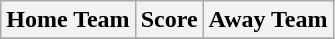<table class="wikitable" style="text-align: center">
<tr>
<th>Home Team</th>
<th>Score</th>
<th>Away Team</th>
</tr>
<tr>
</tr>
</table>
